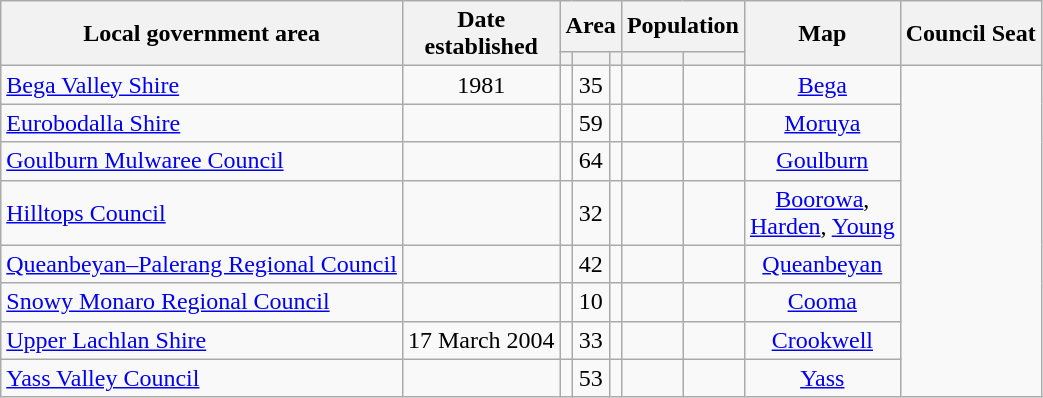<table class="wikitable sortable" style=text-align:center>
<tr>
<th rowspan=2>Local government area</th>
<th rowspan=2>Date<br>established</th>
<th colspan=3>Area</th>
<th colspan=2>Population</th>
<th class=unsortable rowspan=2>Map</th>
<th rowspan= 2>Council Seat</th>
</tr>
<tr>
<th></th>
<th></th>
<th></th>
<th></th>
<th></th>
</tr>
<tr>
<td align=left><a href='#'>Bega Valley Shire</a></td>
<td>1981</td>
<td></td>
<td>35</td>
<td align="right"></td>
<td scope="row"></td>
<td></td>
<td><a href='#'>Bega</a></td>
</tr>
<tr>
<td align=left><a href='#'>Eurobodalla Shire</a></td>
<td></td>
<td></td>
<td scope="row">59</td>
<td align=right></td>
<td scope="row"></td>
<td></td>
<td><a href='#'>Moruya</a></td>
</tr>
<tr>
<td align=left><a href='#'>Goulburn Mulwaree Council</a></td>
<td></td>
<td></td>
<td scope="row">64</td>
<td align=right></td>
<td scope="row"></td>
<td></td>
<td><a href='#'>Goulburn</a></td>
</tr>
<tr>
<td align=left><a href='#'>Hilltops Council</a></td>
<td></td>
<td></td>
<td scope="row">32</td>
<td align=right></td>
<td scope="row"></td>
<td></td>
<td><a href='#'>Boorowa</a>,<br><a href='#'>Harden</a>,
<a href='#'>Young</a></td>
</tr>
<tr>
<td align=left><a href='#'>Queanbeyan–Palerang Regional Council</a></td>
<td></td>
<td></td>
<td scope="row">42</td>
<td align=right></td>
<td scope="row"></td>
<td></td>
<td><a href='#'>Queanbeyan</a></td>
</tr>
<tr>
<td align=left><a href='#'>Snowy Monaro Regional Council</a></td>
<td></td>
<td></td>
<td scope="row">10</td>
<td align=right></td>
<td scope="row"></td>
<td></td>
<td><a href='#'>Cooma</a></td>
</tr>
<tr>
<td align=left><a href='#'>Upper Lachlan Shire</a></td>
<td>17 March 2004</td>
<td></td>
<td>33</td>
<td align="right"></td>
<td scope="row"></td>
<td></td>
<td><a href='#'>Crookwell</a></td>
</tr>
<tr>
<td align=left><a href='#'>Yass Valley Council</a></td>
<td> <br> </td>
<td></td>
<td scope="row">53</td>
<td align=right></td>
<td scope="row"></td>
<td></td>
<td><a href='#'>Yass</a></td>
</tr>
</table>
